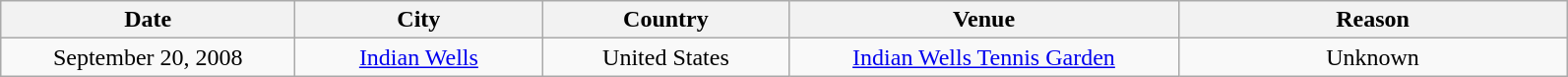<table class="wikitable plainrowheaders" style="text-align:center;">
<tr>
<th scope="col" style="width:12em;">Date</th>
<th scope="col" style="width:10em;">City</th>
<th scope="col" style="width:10em;">Country</th>
<th scope="col" style="width:16em;">Venue</th>
<th scope="col" style="width:16em;">Reason</th>
</tr>
<tr>
<td>September 20, 2008</td>
<td><a href='#'>Indian Wells</a></td>
<td>United States</td>
<td><a href='#'>Indian Wells Tennis Garden</a></td>
<td>Unknown</td>
</tr>
</table>
